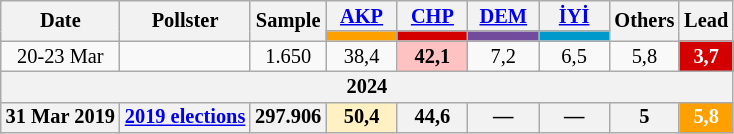<table class="wikitable mw-collapsible" style="text-align:center; font-size:85%; line-height:14px;">
<tr>
<th rowspan="2">Date</th>
<th rowspan="2">Pollster</th>
<th rowspan="2">Sample</th>
<th style="width:3em;"><a href='#'>AKP</a></th>
<th style="width:3em;"><a href='#'>CHP</a></th>
<th style="width:3em;"><a href='#'>DEM</a></th>
<th style="width:3em;"><a href='#'>İYİ</a></th>
<th rowspan="2">Others</th>
<th rowspan="2">Lead</th>
</tr>
<tr>
<th style="background:#fda000;"></th>
<th style="background:#d40000;"></th>
<th style="background:#734B9C;"></th>
<th style="background:#0099cc;"></th>
</tr>
<tr>
<td>20-23 Mar</td>
<td></td>
<td>1.650</td>
<td>38,4</td>
<td style="background:#FFC2C2"><strong>42,1</strong></td>
<td>7,2</td>
<td>6,5</td>
<td>5,8</td>
<th style="background:#d40000; color:white;">3,7</th>
</tr>
<tr>
<th colspan="9">2024</th>
</tr>
<tr>
<th>31 Mar 2019</th>
<th><a href='#'>2019 elections</a></th>
<th>297.906</th>
<th style="background:#FFF1C4"><strong>50,4</strong></th>
<th>44,6</th>
<th>—</th>
<th>—</th>
<th>5</th>
<th style="background:#fda000; color:white;">5,8</th>
</tr>
</table>
